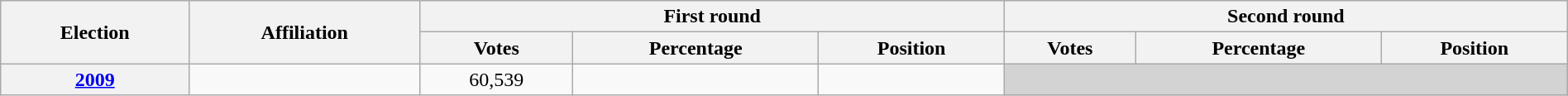<table class=wikitable width=100%>
<tr>
<th rowspan=2>Election</th>
<th rowspan=2>Affiliation</th>
<th colspan=3>First round</th>
<th colspan=3>Second round</th>
</tr>
<tr>
<th>Votes</th>
<th>Percentage</th>
<th>Position</th>
<th>Votes</th>
<th>Percentage</th>
<th>Position</th>
</tr>
<tr align=center>
<th><a href='#'>2009</a></th>
<td></td>
<td>60,539</td>
<td></td>
<td></td>
<td bgcolor=lightgrey colspan=3></td>
</tr>
</table>
